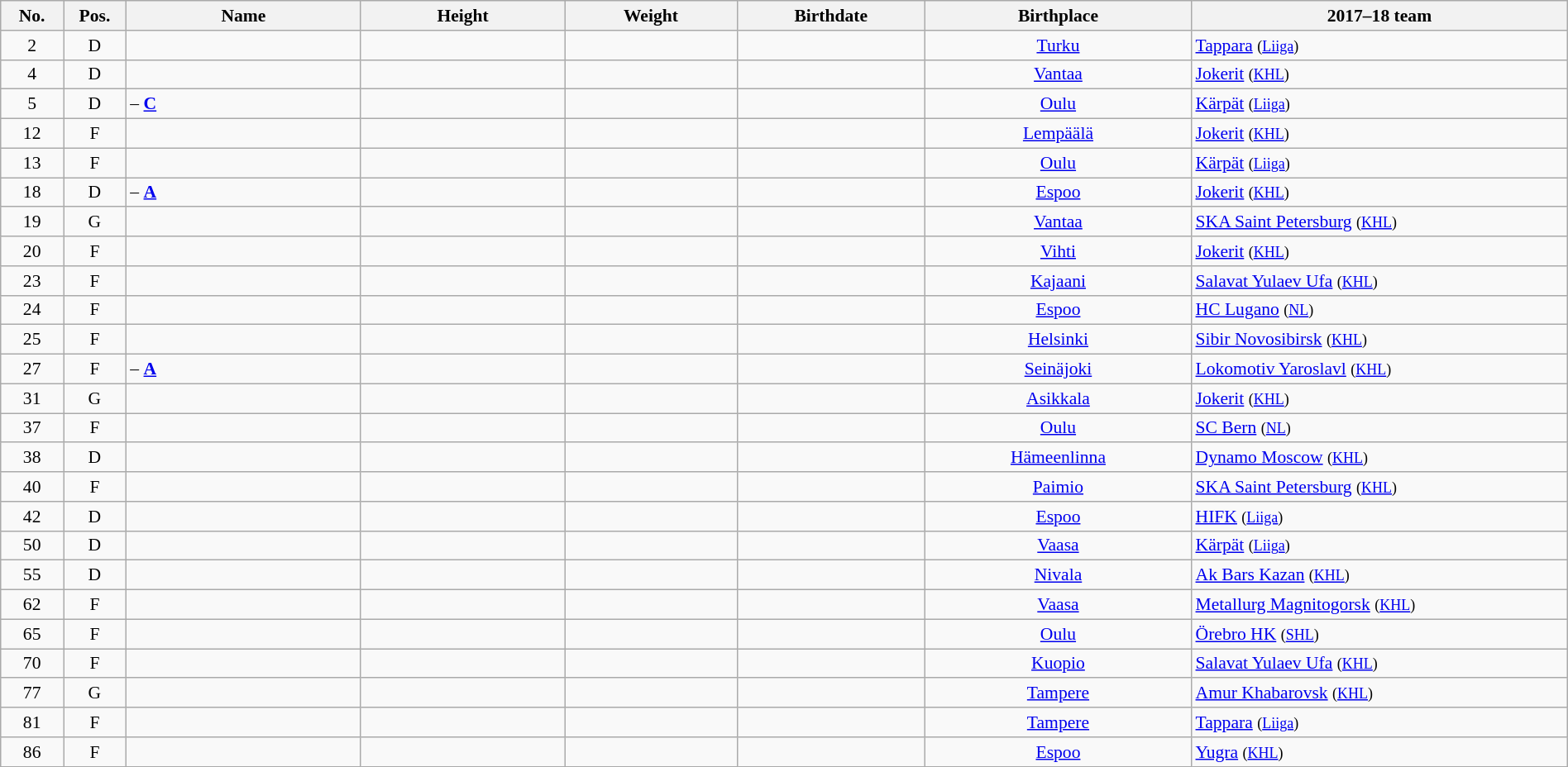<table width="100%" class="wikitable sortable" style="font-size: 90%; text-align: center;">
<tr>
<th style="width:  4%;">No.</th>
<th style="width:  4%;">Pos.</th>
<th style="width: 15%;">Name</th>
<th style="width: 13%;">Height</th>
<th style="width: 11%;">Weight</th>
<th style="width: 12%;">Birthdate</th>
<th style="width: 17%;">Birthplace</th>
<th style="width: 24%;">2017–18 team</th>
</tr>
<tr>
<td>2</td>
<td>D</td>
<td style="text-align:left;"></td>
<td></td>
<td></td>
<td style="text-align:right;"></td>
<td><a href='#'>Turku</a></td>
<td style="text-align:left;"> <a href='#'>Tappara</a> <small>(<a href='#'>Liiga</a>)</small></td>
</tr>
<tr>
<td>4</td>
<td>D</td>
<td style="text-align:left;"></td>
<td></td>
<td></td>
<td style="text-align:right;"></td>
<td><a href='#'>Vantaa</a></td>
<td style="text-align:left;"> <a href='#'>Jokerit</a> <small>(<a href='#'>KHL</a>)</small></td>
</tr>
<tr>
<td>5</td>
<td>D</td>
<td style="text-align:left;"> – <strong><a href='#'>C</a></strong></td>
<td></td>
<td></td>
<td style="text-align:right;"></td>
<td><a href='#'>Oulu</a></td>
<td style="text-align:left;"> <a href='#'>Kärpät</a> <small>(<a href='#'>Liiga</a>)</small></td>
</tr>
<tr>
<td>12</td>
<td>F</td>
<td style="text-align:left;"></td>
<td></td>
<td></td>
<td style="text-align:right;"></td>
<td><a href='#'>Lempäälä</a></td>
<td style="text-align:left;"> <a href='#'>Jokerit</a> <small>(<a href='#'>KHL</a>)</small></td>
</tr>
<tr>
<td>13</td>
<td>F</td>
<td style="text-align:left;"></td>
<td></td>
<td></td>
<td style="text-align:right;"></td>
<td><a href='#'>Oulu</a></td>
<td style="text-align:left;"> <a href='#'>Kärpät</a> <small>(<a href='#'>Liiga</a>)</small></td>
</tr>
<tr>
<td>18</td>
<td>D</td>
<td style="text-align:left;"> – <strong><a href='#'>A</a></strong></td>
<td></td>
<td></td>
<td style="text-align:right;"></td>
<td><a href='#'>Espoo</a></td>
<td style="text-align:left;"> <a href='#'>Jokerit</a> <small>(<a href='#'>KHL</a>)</small></td>
</tr>
<tr>
<td>19</td>
<td>G</td>
<td style="text-align:left;"></td>
<td></td>
<td></td>
<td style="text-align:right;"></td>
<td><a href='#'>Vantaa</a></td>
<td style="text-align:left;"> <a href='#'>SKA Saint Petersburg</a> <small>(<a href='#'>KHL</a>)</small></td>
</tr>
<tr>
<td>20</td>
<td>F</td>
<td style="text-align:left;"></td>
<td></td>
<td></td>
<td style="text-align:right;"></td>
<td><a href='#'>Vihti</a></td>
<td style="text-align:left;"> <a href='#'>Jokerit</a> <small>(<a href='#'>KHL</a>)</small></td>
</tr>
<tr>
<td>23</td>
<td>F</td>
<td style="text-align:left;"></td>
<td></td>
<td></td>
<td style="text-align:right;"></td>
<td><a href='#'>Kajaani</a></td>
<td style="text-align:left;"> <a href='#'>Salavat Yulaev Ufa</a> <small>(<a href='#'>KHL</a>)</small></td>
</tr>
<tr>
<td>24</td>
<td>F</td>
<td style="text-align:left;"></td>
<td></td>
<td></td>
<td style="text-align:right;"></td>
<td><a href='#'>Espoo</a></td>
<td style="text-align:left;"> <a href='#'>HC Lugano</a> <small>(<a href='#'>NL</a>)</small></td>
</tr>
<tr>
<td>25</td>
<td>F</td>
<td style="text-align:left;"></td>
<td></td>
<td></td>
<td style="text-align:right;"></td>
<td><a href='#'>Helsinki</a></td>
<td style="text-align:left;"> <a href='#'>Sibir Novosibirsk</a> <small>(<a href='#'>KHL</a>)</small></td>
</tr>
<tr>
<td>27</td>
<td>F</td>
<td style="text-align:left;"> – <strong><a href='#'>A</a></strong></td>
<td></td>
<td></td>
<td style="text-align:right;"></td>
<td><a href='#'>Seinäjoki</a></td>
<td style="text-align:left;"> <a href='#'>Lokomotiv Yaroslavl</a> <small>(<a href='#'>KHL</a>)</small></td>
</tr>
<tr>
<td>31</td>
<td>G</td>
<td style="text-align:left;"></td>
<td></td>
<td></td>
<td style="text-align:right;"></td>
<td><a href='#'>Asikkala</a></td>
<td style="text-align:left;"> <a href='#'>Jokerit</a> <small>(<a href='#'>KHL</a>)</small></td>
</tr>
<tr>
<td>37</td>
<td>F</td>
<td style="text-align:left;"></td>
<td></td>
<td></td>
<td style="text-align:right;"></td>
<td><a href='#'>Oulu</a></td>
<td style="text-align:left;"> <a href='#'>SC Bern</a> <small>(<a href='#'>NL</a>)</small></td>
</tr>
<tr>
<td>38</td>
<td>D</td>
<td style="text-align:left;"></td>
<td></td>
<td></td>
<td style="text-align:right;"></td>
<td><a href='#'>Hämeenlinna</a></td>
<td style="text-align:left;"> <a href='#'>Dynamo Moscow</a> <small>(<a href='#'>KHL</a>)</small></td>
</tr>
<tr>
<td>40</td>
<td>F</td>
<td style="text-align:left;"></td>
<td></td>
<td></td>
<td style="text-align:right;"></td>
<td><a href='#'>Paimio</a></td>
<td style="text-align:left;"> <a href='#'>SKA Saint Petersburg</a> <small>(<a href='#'>KHL</a>)</small></td>
</tr>
<tr>
<td>42</td>
<td>D</td>
<td style="text-align:left;"></td>
<td></td>
<td></td>
<td style="text-align:right;"></td>
<td><a href='#'>Espoo</a></td>
<td style="text-align:left;"> <a href='#'>HIFK</a> <small>(<a href='#'>Liiga</a>)</small></td>
</tr>
<tr>
<td>50</td>
<td>D</td>
<td style="text-align:left;"></td>
<td></td>
<td></td>
<td style="text-align:right;"></td>
<td><a href='#'>Vaasa</a></td>
<td style="text-align:left;"> <a href='#'>Kärpät</a> <small>(<a href='#'>Liiga</a>)</small></td>
</tr>
<tr>
<td>55</td>
<td>D</td>
<td style="text-align:left;"></td>
<td></td>
<td></td>
<td style="text-align:right;"></td>
<td><a href='#'>Nivala</a></td>
<td style="text-align:left;"> <a href='#'>Ak Bars Kazan</a> <small>(<a href='#'>KHL</a>)</small></td>
</tr>
<tr>
<td>62</td>
<td>F</td>
<td style="text-align:left;"></td>
<td></td>
<td></td>
<td style="text-align:right;"></td>
<td><a href='#'>Vaasa</a></td>
<td style="text-align:left;"> <a href='#'>Metallurg Magnitogorsk</a> <small>(<a href='#'>KHL</a>)</small></td>
</tr>
<tr>
<td>65</td>
<td>F</td>
<td style="text-align:left;"></td>
<td></td>
<td></td>
<td style="text-align:right;"></td>
<td><a href='#'>Oulu</a></td>
<td style="text-align:left;"> <a href='#'>Örebro HK</a> <small>(<a href='#'>SHL</a>)</small></td>
</tr>
<tr>
<td>70</td>
<td>F</td>
<td style="text-align:left;"></td>
<td></td>
<td></td>
<td style="text-align:right;"></td>
<td><a href='#'>Kuopio</a></td>
<td style="text-align:left;"> <a href='#'>Salavat Yulaev Ufa</a> <small>(<a href='#'>KHL</a>)</small></td>
</tr>
<tr>
<td>77</td>
<td>G</td>
<td style="text-align:left;"></td>
<td></td>
<td></td>
<td style="text-align:right;"></td>
<td><a href='#'>Tampere</a></td>
<td style="text-align:left;"> <a href='#'>Amur Khabarovsk</a> <small>(<a href='#'>KHL</a>)</small></td>
</tr>
<tr>
<td>81</td>
<td>F</td>
<td style="text-align:left;"></td>
<td></td>
<td></td>
<td style="text-align:right;"></td>
<td><a href='#'>Tampere</a></td>
<td style="text-align:left;"> <a href='#'>Tappara</a> <small>(<a href='#'>Liiga</a>)</small></td>
</tr>
<tr>
<td>86</td>
<td>F</td>
<td style="text-align:left;"></td>
<td></td>
<td></td>
<td style="text-align:right;"></td>
<td><a href='#'>Espoo</a></td>
<td style="text-align:left;"> <a href='#'>Yugra</a> <small>(<a href='#'>KHL</a>)</small></td>
</tr>
</table>
